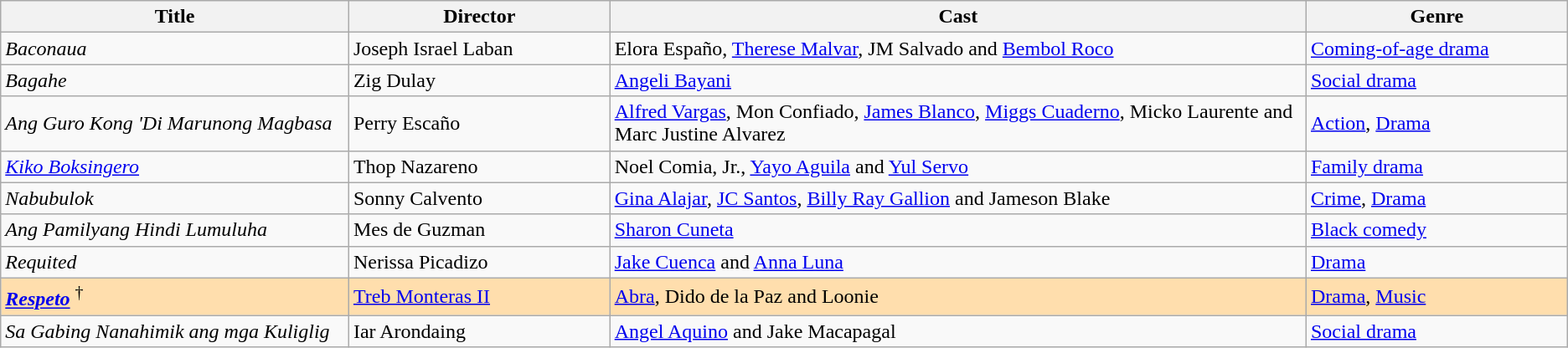<table class="wikitable">
<tr>
<th style="width:20%;">Title</th>
<th style="width:15%;">Director</th>
<th style="width:40%;">Cast</th>
<th style="width:15%;">Genre</th>
</tr>
<tr>
<td><em>Baconaua</em></td>
<td>Joseph Israel Laban</td>
<td>Elora Españo, <a href='#'>Therese Malvar</a>, JM Salvado and <a href='#'>Bembol Roco</a></td>
<td><a href='#'>Coming-of-age drama</a></td>
</tr>
<tr>
<td><em>Bagahe</em></td>
<td>Zig Dulay</td>
<td><a href='#'>Angeli Bayani</a></td>
<td><a href='#'>Social drama</a></td>
</tr>
<tr>
<td><em>Ang Guro Kong 'Di Marunong Magbasa</em></td>
<td>Perry Escaño</td>
<td><a href='#'>Alfred Vargas</a>, Mon Confiado, <a href='#'>James Blanco</a>, <a href='#'>Miggs Cuaderno</a>, Micko Laurente and Marc Justine Alvarez</td>
<td><a href='#'>Action</a>, <a href='#'>Drama</a></td>
</tr>
<tr>
<td><em><a href='#'>Kiko Boksingero</a></em></td>
<td>Thop Nazareno</td>
<td>Noel Comia, Jr., <a href='#'>Yayo Aguila</a> and <a href='#'>Yul Servo</a></td>
<td><a href='#'>Family drama</a></td>
</tr>
<tr>
<td><em>Nabubulok</em></td>
<td>Sonny Calvento</td>
<td><a href='#'>Gina Alajar</a>, <a href='#'>JC Santos</a>, <a href='#'>Billy Ray Gallion</a> and Jameson Blake</td>
<td><a href='#'>Crime</a>, <a href='#'>Drama</a></td>
</tr>
<tr>
<td><em>Ang Pamilyang Hindi Lumuluha</em></td>
<td>Mes de Guzman</td>
<td><a href='#'>Sharon Cuneta</a></td>
<td><a href='#'>Black comedy</a></td>
</tr>
<tr>
<td><em>Requited</em></td>
<td>Nerissa Picadizo</td>
<td><a href='#'>Jake Cuenca</a> and <a href='#'>Anna Luna</a></td>
<td><a href='#'>Drama</a></td>
</tr>
<tr style="background:#FFDEAD;">
<td><strong><em><a href='#'>Respeto</a></em></strong> <sup>†</sup></td>
<td><a href='#'>Treb Monteras II</a></td>
<td><a href='#'>Abra</a>, Dido de la Paz and Loonie</td>
<td><a href='#'>Drama</a>, <a href='#'>Music</a></td>
</tr>
<tr>
<td><em>Sa Gabing Nanahimik ang mga Kuliglig</em></td>
<td>Iar Arondaing</td>
<td><a href='#'>Angel Aquino</a> and Jake Macapagal</td>
<td><a href='#'>Social drama</a></td>
</tr>
</table>
